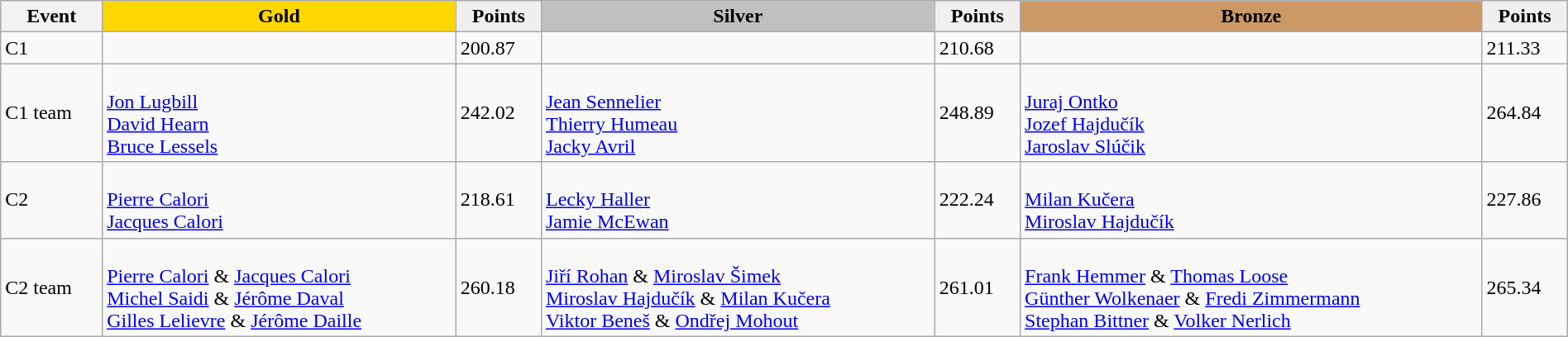<table class="wikitable" width=100%>
<tr>
<th>Event</th>
<td align=center bgcolor="gold"><strong>Gold</strong></td>
<td align=center bgcolor="EFEFEF"><strong>Points</strong></td>
<td align=center bgcolor="silver"><strong>Silver</strong></td>
<td align=center bgcolor="EFEFEF"><strong>Points</strong></td>
<td align=center bgcolor="CC9966"><strong>Bronze</strong></td>
<td align=center bgcolor="EFEFEF"><strong>Points</strong></td>
</tr>
<tr>
<td>C1</td>
<td></td>
<td>200.87</td>
<td></td>
<td>210.68</td>
<td></td>
<td>211.33</td>
</tr>
<tr>
<td>C1 team</td>
<td><br><a href='#'>Jon Lugbill</a><br><a href='#'>David Hearn</a><br><a href='#'>Bruce Lessels</a></td>
<td>242.02</td>
<td><br><a href='#'>Jean Sennelier</a><br><a href='#'>Thierry Humeau</a><br><a href='#'>Jacky Avril</a></td>
<td>248.89</td>
<td><br><a href='#'>Juraj Ontko</a><br><a href='#'>Jozef Hajdučík</a><br><a href='#'>Jaroslav Slúčik</a></td>
<td>264.84</td>
</tr>
<tr>
<td>C2</td>
<td><br><a href='#'>Pierre Calori</a><br><a href='#'>Jacques Calori</a></td>
<td>218.61</td>
<td><br><a href='#'>Lecky Haller</a><br><a href='#'>Jamie McEwan</a></td>
<td>222.24</td>
<td><br><a href='#'>Milan Kučera</a><br><a href='#'>Miroslav Hajdučík</a></td>
<td>227.86</td>
</tr>
<tr>
<td>C2 team</td>
<td><br><a href='#'>Pierre Calori</a> & <a href='#'>Jacques Calori</a><br><a href='#'>Michel Saidi</a> & <a href='#'>Jérôme Daval</a><br><a href='#'>Gilles Lelievre</a> & <a href='#'>Jérôme Daille</a></td>
<td>260.18</td>
<td><br><a href='#'>Jiří Rohan</a> & <a href='#'>Miroslav Šimek</a><br><a href='#'>Miroslav Hajdučík</a> & <a href='#'>Milan Kučera</a><br><a href='#'>Viktor Beneš</a> & <a href='#'>Ondřej Mohout</a></td>
<td>261.01</td>
<td><br><a href='#'>Frank Hemmer</a> & <a href='#'>Thomas Loose</a><br><a href='#'>Günther Wolkenaer</a> & <a href='#'>Fredi Zimmermann</a><br><a href='#'>Stephan Bittner</a> & <a href='#'>Volker Nerlich</a></td>
<td>265.34</td>
</tr>
</table>
